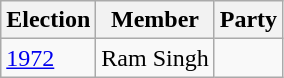<table class="wikitable sortable">
<tr>
<th>Election</th>
<th>Member</th>
<th colspan=2>Party</th>
</tr>
<tr>
<td><a href='#'>1972</a></td>
<td>Ram Singh</td>
<td></td>
</tr>
</table>
